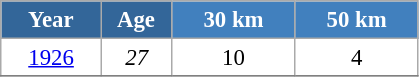<table class="wikitable" style="font-size:95%; text-align:center; border:grey solid 1px; border-collapse:collapse; background:#ffffff;">
<tr>
<th style="background-color:#369; color:white; width:60px;"> Year </th>
<th style="background-color:#369; color:white; width:40px;"> Age </th>
<th style="background-color:#4180be; color:white; width:75px;"> 30 km </th>
<th style="background-color:#4180be; color:white; width:75px;"> 50 km </th>
</tr>
<tr>
<td><a href='#'>1926</a></td>
<td><em>27</em></td>
<td>10</td>
<td>4</td>
</tr>
<tr>
</tr>
</table>
